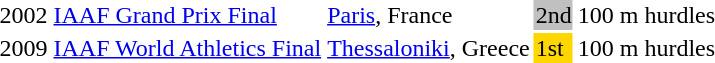<table>
<tr>
<td>2002</td>
<td><a href='#'>IAAF Grand Prix Final</a></td>
<td><a href='#'>Paris</a>, France</td>
<td bgcolor="silver">2nd</td>
<td>100 m hurdles</td>
</tr>
<tr>
<td>2009</td>
<td><a href='#'>IAAF World Athletics Final</a></td>
<td><a href='#'>Thessaloniki</a>, Greece</td>
<td bgcolor="gold">1st</td>
<td>100 m hurdles</td>
</tr>
</table>
